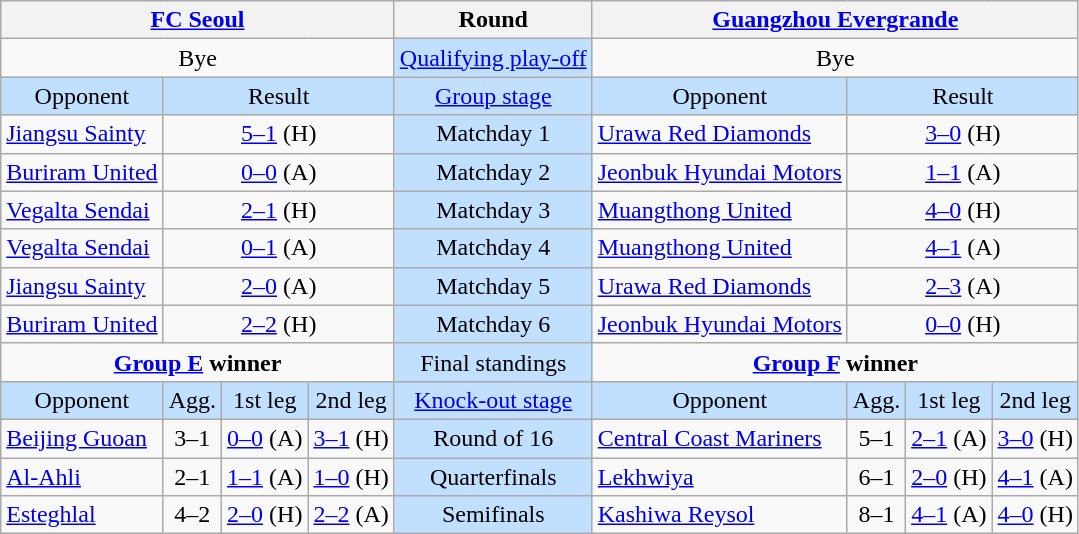<table class="wikitable" style="text-align: center;">
<tr>
<th colspan=4> <a href='#'>FC Seoul</a></th>
<th>Round</th>
<th colspan=4> <a href='#'>Guangzhou Evergrande</a></th>
</tr>
<tr>
<td colspan=4>Bye</td>
<td style="background:#c1e0ff;"><a href='#'>Qualifying play-off</a></td>
<td colspan=4>Bye</td>
</tr>
<tr style="background:#c1e0ff;">
<td>Opponent</td>
<td colspan=3>Result</td>
<td><a href='#'>Group stage</a></td>
<td>Opponent</td>
<td colspan=3>Result</td>
</tr>
<tr>
<td align=left> <a href='#'>Jiangsu Sainty</a></td>
<td colspan=3><a href='#'>5–1</a> (H)</td>
<td style="background:#c1e0ff;">Matchday 1</td>
<td align=left> <a href='#'>Urawa Red Diamonds</a></td>
<td colspan=3><a href='#'>3–0</a> (H)</td>
</tr>
<tr>
<td align=left> <a href='#'>Buriram United</a></td>
<td colspan=3><a href='#'>0–0</a> (A)</td>
<td style="background:#c1e0ff;">Matchday 2</td>
<td align=left> <a href='#'>Jeonbuk Hyundai Motors</a></td>
<td colspan=3><a href='#'>1–1</a> (A)</td>
</tr>
<tr>
<td align=left> <a href='#'>Vegalta Sendai</a></td>
<td colspan=3><a href='#'>2–1</a> (H)</td>
<td style="background:#c1e0ff;">Matchday 3</td>
<td align=left> <a href='#'>Muangthong United</a></td>
<td colspan=3><a href='#'>4–0</a> (H)</td>
</tr>
<tr>
<td align=left> <a href='#'>Vegalta Sendai</a></td>
<td colspan=3><a href='#'>0–1</a> (A)</td>
<td style="background:#c1e0ff;">Matchday 4</td>
<td align=left> <a href='#'>Muangthong United</a></td>
<td colspan=3><a href='#'>4–1</a> (A)</td>
</tr>
<tr>
<td align=left> <a href='#'>Jiangsu Sainty</a></td>
<td colspan=3><a href='#'>2–0</a> (A)</td>
<td style="background:#c1e0ff;">Matchday 5</td>
<td align=left> <a href='#'>Urawa Red Diamonds</a></td>
<td colspan=3><a href='#'>2–3</a> (A)</td>
</tr>
<tr>
<td align=left> <a href='#'>Buriram United</a></td>
<td colspan=3><a href='#'>2–2</a> (H)</td>
<td style="background:#c1e0ff;">Matchday 6</td>
<td align=left> <a href='#'>Jeonbuk Hyundai Motors</a></td>
<td colspan=3><a href='#'>0–0</a> (H)</td>
</tr>
<tr>
<td colspan="4"  style="text-align:center; vertical-align:top;"><strong><a href='#'>Group E</a> winner</strong><br></td>
<td style="background:#c1e0ff;">Final standings</td>
<td colspan="4"  style="text-align:center; vertical-align:top;"><strong><a href='#'>Group F</a> winner</strong><br></td>
</tr>
<tr style="background:#c1e0ff;">
<td>Opponent</td>
<td>Agg.</td>
<td>1st leg</td>
<td>2nd leg</td>
<td><a href='#'>Knock-out stage</a></td>
<td>Opponent</td>
<td>Agg.</td>
<td>1st leg</td>
<td>2nd leg</td>
</tr>
<tr>
<td align=left> <a href='#'>Beijing Guoan</a></td>
<td>3–1</td>
<td><a href='#'>0–0</a> (A)</td>
<td><a href='#'>3–1</a> (H)</td>
<td style="background:#c1e0ff;">Round of 16</td>
<td align=left> <a href='#'>Central Coast Mariners</a></td>
<td>5–1</td>
<td><a href='#'>2–1</a> (A)</td>
<td><a href='#'>3–0</a> (H)</td>
</tr>
<tr>
<td align=left> <a href='#'>Al-Ahli</a></td>
<td>2–1</td>
<td><a href='#'>1–1</a> (A)</td>
<td><a href='#'>1–0</a> (H)</td>
<td style="background:#c1e0ff;">Quarterfinals</td>
<td align=left> <a href='#'>Lekhwiya</a></td>
<td>6–1</td>
<td><a href='#'>2–0</a> (H)</td>
<td><a href='#'>4–1</a> (A)</td>
</tr>
<tr>
<td align=left> <a href='#'>Esteghlal</a></td>
<td>4–2</td>
<td><a href='#'>2–0</a> (H)</td>
<td><a href='#'>2–2</a> (A)</td>
<td style="background:#c1e0ff;">Semifinals</td>
<td align=left> <a href='#'>Kashiwa Reysol</a></td>
<td>8–1</td>
<td><a href='#'>4–1</a> (A)</td>
<td><a href='#'>4–0</a> (H)</td>
</tr>
</table>
